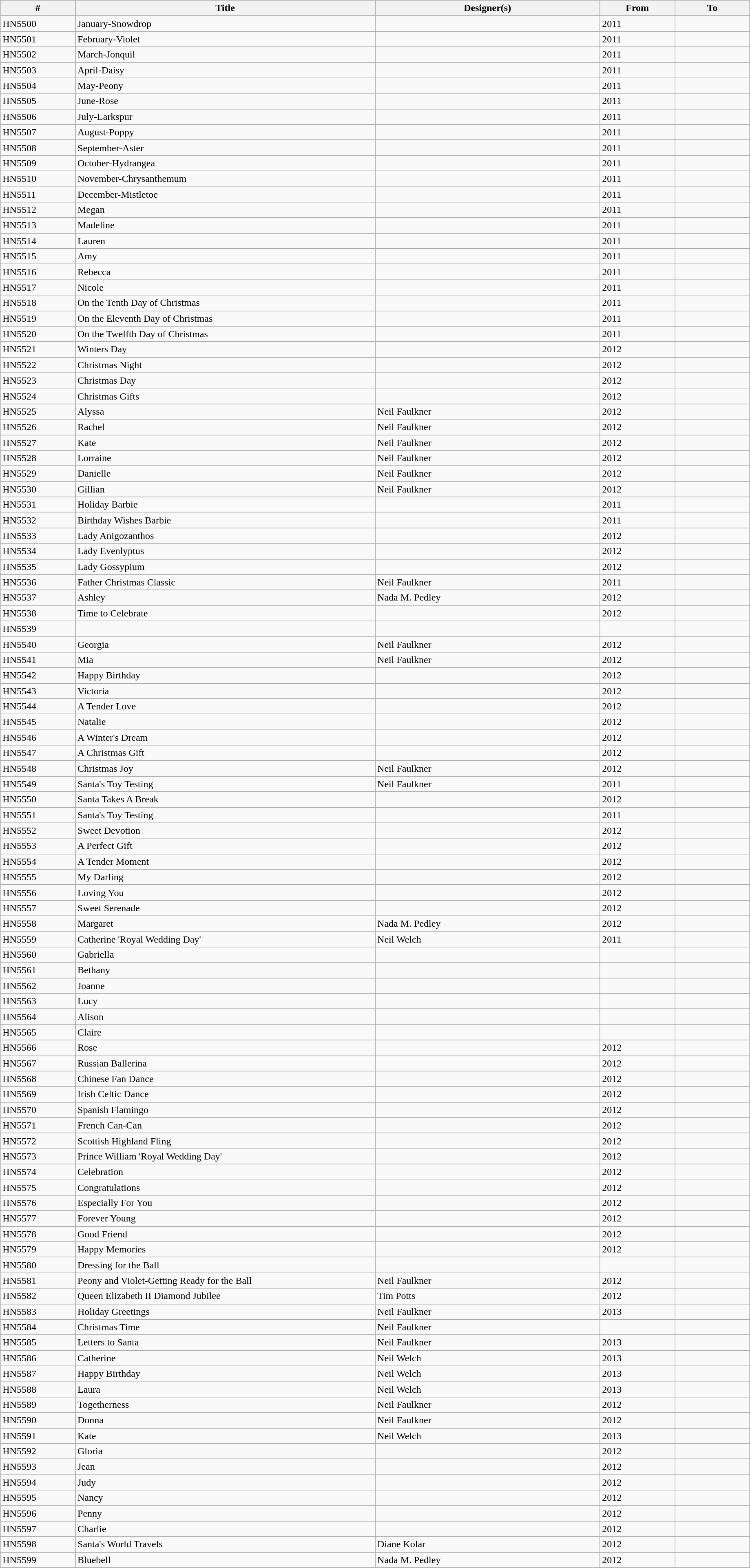<table class="wikitable collapsible" width="97%" border="1" cellpadding="1" cellspacing="0" align="centre">
<tr>
<th width=10%>#</th>
<th width=40%>Title</th>
<th width=30%>Designer(s)</th>
<th width=10%>From</th>
<th width=10%>To</th>
</tr>
<tr>
<td>HN5500</td>
<td>January-Snowdrop</td>
<td></td>
<td>2011</td>
<td></td>
</tr>
<tr>
<td>HN5501</td>
<td>February-Violet</td>
<td></td>
<td>2011</td>
<td></td>
</tr>
<tr>
<td>HN5502</td>
<td>March-Jonquil</td>
<td></td>
<td>2011</td>
<td></td>
</tr>
<tr>
<td>HN5503</td>
<td>April-Daisy</td>
<td></td>
<td>2011</td>
<td></td>
</tr>
<tr>
<td>HN5504</td>
<td>May-Peony</td>
<td></td>
<td>2011</td>
<td></td>
</tr>
<tr>
<td>HN5505</td>
<td>June-Rose</td>
<td></td>
<td>2011</td>
<td></td>
</tr>
<tr>
<td>HN5506</td>
<td>July-Larkspur</td>
<td></td>
<td>2011</td>
<td></td>
</tr>
<tr>
<td>HN5507</td>
<td>August-Poppy</td>
<td></td>
<td>2011</td>
<td></td>
</tr>
<tr>
<td>HN5508</td>
<td>September-Aster</td>
<td></td>
<td>2011</td>
<td></td>
</tr>
<tr>
<td>HN5509</td>
<td>October-Hydrangea</td>
<td></td>
<td>2011</td>
<td></td>
</tr>
<tr>
<td>HN5510</td>
<td>November-Chrysanthemum</td>
<td></td>
<td>2011</td>
<td></td>
</tr>
<tr>
<td>HN5511</td>
<td>December-Mistletoe</td>
<td></td>
<td>2011</td>
<td></td>
</tr>
<tr>
<td>HN5512</td>
<td>Megan</td>
<td></td>
<td>2011</td>
<td></td>
</tr>
<tr>
<td>HN5513</td>
<td>Madeline</td>
<td></td>
<td>2011</td>
<td></td>
</tr>
<tr>
<td>HN5514</td>
<td>Lauren</td>
<td></td>
<td>2011</td>
<td></td>
</tr>
<tr>
<td>HN5515</td>
<td>Amy</td>
<td></td>
<td>2011</td>
<td></td>
</tr>
<tr>
<td>HN5516</td>
<td>Rebecca</td>
<td></td>
<td>2011</td>
<td></td>
</tr>
<tr>
<td>HN5517</td>
<td>Nicole</td>
<td></td>
<td>2011</td>
<td></td>
</tr>
<tr>
<td>HN5518</td>
<td>On the Tenth Day of Christmas</td>
<td></td>
<td>2011</td>
<td></td>
</tr>
<tr>
<td>HN5519</td>
<td>On the Eleventh Day of Christmas</td>
<td></td>
<td>2011</td>
<td></td>
</tr>
<tr>
<td>HN5520</td>
<td>On the Twelfth Day of Christmas</td>
<td></td>
<td>2011</td>
<td></td>
</tr>
<tr>
<td>HN5521</td>
<td>Winters Day</td>
<td></td>
<td>2012</td>
<td></td>
</tr>
<tr>
<td>HN5522</td>
<td>Christmas Night</td>
<td></td>
<td>2012</td>
<td></td>
</tr>
<tr>
<td>HN5523</td>
<td>Christmas Day</td>
<td></td>
<td>2012</td>
<td></td>
</tr>
<tr>
<td>HN5524</td>
<td>Christmas Gifts</td>
<td></td>
<td>2012</td>
<td></td>
</tr>
<tr>
<td>HN5525</td>
<td>Alyssa</td>
<td>Neil Faulkner</td>
<td>2012</td>
<td></td>
</tr>
<tr>
<td>HN5526</td>
<td>Rachel</td>
<td>Neil Faulkner</td>
<td>2012</td>
<td></td>
</tr>
<tr>
<td>HN5527</td>
<td>Kate</td>
<td>Neil Faulkner</td>
<td>2012</td>
<td></td>
</tr>
<tr>
<td>HN5528</td>
<td>Lorraine</td>
<td>Neil Faulkner</td>
<td>2012</td>
<td></td>
</tr>
<tr>
<td>HN5529</td>
<td>Danielle</td>
<td>Neil Faulkner</td>
<td>2012</td>
<td></td>
</tr>
<tr>
<td>HN5530</td>
<td>Gillian</td>
<td>Neil Faulkner</td>
<td>2012</td>
<td></td>
</tr>
<tr>
<td>HN5531</td>
<td>Holiday Barbie</td>
<td></td>
<td>2011</td>
<td></td>
</tr>
<tr>
<td>HN5532</td>
<td>Birthday Wishes Barbie</td>
<td></td>
<td>2011</td>
<td></td>
</tr>
<tr>
<td>HN5533</td>
<td>Lady Anigozanthos</td>
<td></td>
<td>2012</td>
<td></td>
</tr>
<tr>
<td>HN5534</td>
<td>Lady Evenlyptus</td>
<td></td>
<td>2012</td>
<td></td>
</tr>
<tr>
<td>HN5535</td>
<td>Lady Gossypium</td>
<td></td>
<td>2012</td>
<td></td>
</tr>
<tr>
<td>HN5536</td>
<td>Father Christmas Classic</td>
<td>Neil Faulkner</td>
<td>2011</td>
<td></td>
</tr>
<tr>
<td>HN5537</td>
<td>Ashley</td>
<td>Nada M. Pedley</td>
<td>2012</td>
<td></td>
</tr>
<tr>
<td>HN5538</td>
<td>Time to Celebrate</td>
<td></td>
<td>2012</td>
<td></td>
</tr>
<tr>
<td>HN5539</td>
<td></td>
<td></td>
<td></td>
<td></td>
</tr>
<tr>
<td>HN5540</td>
<td>Georgia</td>
<td>Neil Faulkner</td>
<td>2012</td>
<td></td>
</tr>
<tr>
<td>HN5541</td>
<td>Mia</td>
<td>Neil Faulkner</td>
<td>2012</td>
<td></td>
</tr>
<tr>
<td>HN5542</td>
<td>Happy Birthday</td>
<td></td>
<td>2012</td>
<td></td>
</tr>
<tr>
<td>HN5543</td>
<td>Victoria</td>
<td></td>
<td>2012</td>
<td></td>
</tr>
<tr>
<td>HN5544</td>
<td>A Tender Love</td>
<td></td>
<td>2012</td>
<td></td>
</tr>
<tr>
<td>HN5545</td>
<td>Natalie</td>
<td></td>
<td>2012</td>
<td></td>
</tr>
<tr>
<td>HN5546</td>
<td>A Winter's Dream</td>
<td></td>
<td>2012</td>
<td></td>
</tr>
<tr>
<td>HN5547</td>
<td>A Christmas Gift</td>
<td></td>
<td>2012</td>
<td></td>
</tr>
<tr>
<td>HN5548</td>
<td>Christmas Joy</td>
<td>Neil Faulkner</td>
<td>2012</td>
<td></td>
</tr>
<tr>
<td>HN5549</td>
<td>Santa's Toy Testing</td>
<td>Neil Faulkner</td>
<td>2011</td>
<td></td>
</tr>
<tr>
<td>HN5550</td>
<td>Santa Takes A Break</td>
<td></td>
<td>2012</td>
<td></td>
</tr>
<tr>
<td>HN5551</td>
<td>Santa's Toy Testing</td>
<td></td>
<td>2011</td>
<td></td>
</tr>
<tr>
<td>HN5552</td>
<td>Sweet Devotion</td>
<td></td>
<td>2012</td>
<td></td>
</tr>
<tr>
<td>HN5553</td>
<td>A Perfect Gift</td>
<td></td>
<td>2012</td>
<td></td>
</tr>
<tr>
<td>HN5554</td>
<td>A Tender Moment</td>
<td></td>
<td>2012</td>
<td></td>
</tr>
<tr>
<td>HN5555</td>
<td>My Darling</td>
<td></td>
<td>2012</td>
<td></td>
</tr>
<tr>
<td>HN5556</td>
<td>Loving You</td>
<td></td>
<td>2012</td>
<td></td>
</tr>
<tr>
<td>HN5557</td>
<td>Sweet Serenade</td>
<td></td>
<td>2012</td>
<td></td>
</tr>
<tr>
<td>HN5558</td>
<td>Margaret</td>
<td>Nada M. Pedley</td>
<td>2012</td>
<td></td>
</tr>
<tr>
<td>HN5559</td>
<td>Catherine 'Royal Wedding Day'</td>
<td>Neil Welch</td>
<td>2011</td>
<td></td>
</tr>
<tr>
<td>HN5560</td>
<td>Gabriella</td>
<td></td>
<td></td>
<td></td>
</tr>
<tr>
<td>HN5561</td>
<td>Bethany</td>
<td></td>
<td></td>
<td></td>
</tr>
<tr>
<td>HN5562</td>
<td>Joanne</td>
<td></td>
<td></td>
<td></td>
</tr>
<tr>
<td>HN5563</td>
<td>Lucy</td>
<td></td>
<td></td>
<td></td>
</tr>
<tr>
<td>HN5564</td>
<td>Alison</td>
<td></td>
<td></td>
<td></td>
</tr>
<tr>
<td>HN5565</td>
<td>Claire</td>
<td></td>
<td></td>
<td></td>
</tr>
<tr>
<td>HN5566</td>
<td>Rose</td>
<td></td>
<td>2012</td>
<td></td>
</tr>
<tr>
<td>HN5567</td>
<td>Russian Ballerina</td>
<td></td>
<td>2012</td>
<td></td>
</tr>
<tr>
<td>HN5568</td>
<td>Chinese Fan Dance</td>
<td></td>
<td>2012</td>
<td></td>
</tr>
<tr>
<td>HN5569</td>
<td>Irish Celtic Dance</td>
<td></td>
<td>2012</td>
<td></td>
</tr>
<tr>
<td>HN5570</td>
<td>Spanish Flamingo</td>
<td></td>
<td>2012</td>
<td></td>
</tr>
<tr>
<td>HN5571</td>
<td>French Can-Can</td>
<td></td>
<td>2012</td>
<td></td>
</tr>
<tr>
<td>HN5572</td>
<td>Scottish Highland Fling</td>
<td></td>
<td>2012</td>
<td></td>
</tr>
<tr>
<td>HN5573</td>
<td>Prince William 'Royal Wedding Day'</td>
<td></td>
<td>2012</td>
<td></td>
</tr>
<tr>
<td>HN5574</td>
<td>Celebration</td>
<td></td>
<td>2012</td>
<td></td>
</tr>
<tr>
<td>HN5575</td>
<td>Congratulations</td>
<td></td>
<td>2012</td>
<td></td>
</tr>
<tr>
<td>HN5576</td>
<td>Especially For You</td>
<td></td>
<td>2012</td>
<td></td>
</tr>
<tr>
<td>HN5577</td>
<td>Forever Young</td>
<td></td>
<td>2012</td>
<td></td>
</tr>
<tr>
<td>HN5578</td>
<td>Good Friend</td>
<td></td>
<td>2012</td>
<td></td>
</tr>
<tr>
<td>HN5579</td>
<td>Happy Memories</td>
<td></td>
<td>2012</td>
<td></td>
</tr>
<tr>
<td>HN5580</td>
<td>Dressing for the Ball</td>
<td></td>
<td></td>
<td></td>
</tr>
<tr>
<td>HN5581</td>
<td>Peony and Violet-Getting Ready for the Ball</td>
<td>Neil Faulkner</td>
<td>2012</td>
<td></td>
</tr>
<tr>
<td>HN5582</td>
<td>Queen Elizabeth II Diamond Jubilee</td>
<td>Tim Potts</td>
<td>2012</td>
<td></td>
</tr>
<tr>
<td>HN5583</td>
<td>Holiday Greetings</td>
<td>Neil Faulkner</td>
<td>2013</td>
<td></td>
</tr>
<tr>
<td>HN5584</td>
<td>Christmas Time</td>
<td>Neil Faulkner</td>
<td></td>
<td></td>
</tr>
<tr>
<td>HN5585</td>
<td>Letters to Santa</td>
<td>Neil Faulkner</td>
<td>2013</td>
<td></td>
</tr>
<tr>
<td>HN5586</td>
<td>Catherine</td>
<td>Neil Welch</td>
<td>2013</td>
<td></td>
</tr>
<tr>
<td>HN5587</td>
<td>Happy Birthday</td>
<td>Neil Welch</td>
<td>2013</td>
<td></td>
</tr>
<tr>
<td>HN5588</td>
<td>Laura</td>
<td>Neil Welch</td>
<td>2013</td>
<td></td>
</tr>
<tr>
<td>HN5589</td>
<td>Togetherness</td>
<td>Neil Faulkner</td>
<td>2012</td>
<td></td>
</tr>
<tr>
<td>HN5590</td>
<td>Donna</td>
<td>Neil Faulkner</td>
<td>2012</td>
<td></td>
</tr>
<tr>
<td>HN5591</td>
<td>Kate</td>
<td>Neil Welch</td>
<td>2013</td>
<td></td>
</tr>
<tr>
<td>HN5592</td>
<td>Gloria</td>
<td></td>
<td>2012</td>
<td></td>
</tr>
<tr>
<td>HN5593</td>
<td>Jean</td>
<td></td>
<td>2012</td>
<td></td>
</tr>
<tr>
<td>HN5594</td>
<td>Judy</td>
<td></td>
<td>2012</td>
<td></td>
</tr>
<tr>
<td>HN5595</td>
<td>Nancy</td>
<td></td>
<td>2012</td>
<td></td>
</tr>
<tr>
<td>HN5596</td>
<td>Penny</td>
<td></td>
<td>2012</td>
<td></td>
</tr>
<tr>
<td>HN5597</td>
<td>Charlie</td>
<td></td>
<td>2012</td>
<td></td>
</tr>
<tr>
<td>HN5598</td>
<td>Santa's World Travels</td>
<td>Diane Kolar</td>
<td>2012</td>
<td></td>
</tr>
<tr>
<td>HN5599</td>
<td>Bluebell</td>
<td>Nada M. Pedley</td>
<td>2012</td>
<td></td>
</tr>
<tr>
</tr>
</table>
